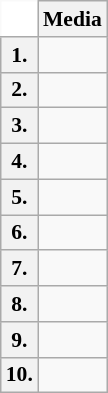<table class="wikitable" style="white-space:nowrap; font-size:90%;">
<tr>
<td ! colspan=1 style="background:white; border-top-style:hidden; border-left-style:hidden;"></td>
<th>Media</th>
</tr>
<tr>
<th>1.</th>
<td></td>
</tr>
<tr>
<th>2.</th>
<td></td>
</tr>
<tr>
<th>3.</th>
<td></td>
</tr>
<tr>
<th>4.</th>
<td></td>
</tr>
<tr>
<th>5.</th>
<td></td>
</tr>
<tr>
<th>6.</th>
<td></td>
</tr>
<tr>
<th>7.</th>
<td></td>
</tr>
<tr>
<th>8.</th>
<td></td>
</tr>
<tr>
<th>9.</th>
<td></td>
</tr>
<tr>
<th>10.</th>
<td></td>
</tr>
</table>
